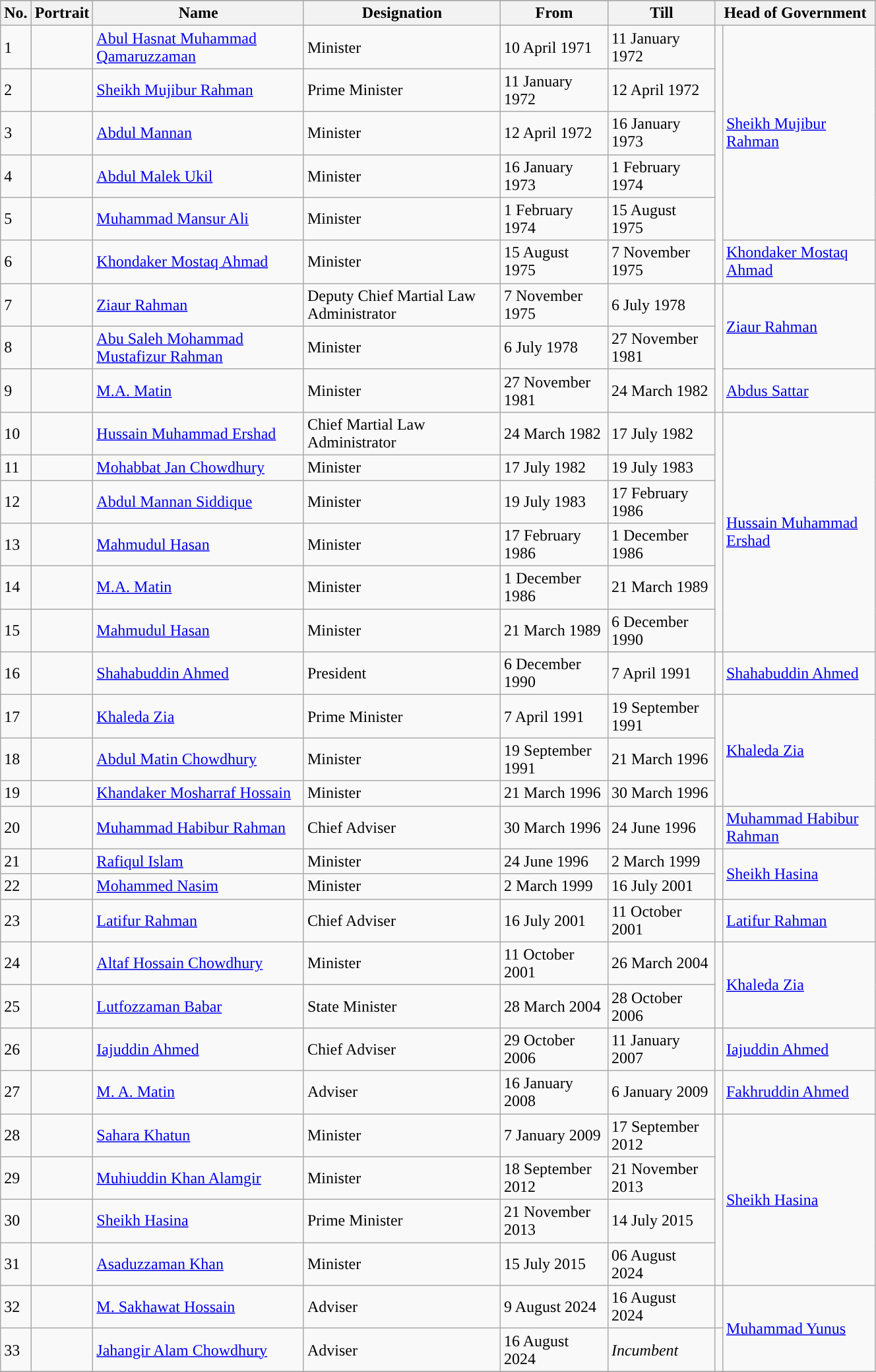<table class="wikitable sortable" style="width:70%;">
<tr align=center>
</tr>
<tr>
<th align=center>No.</th>
<th align=center>Portrait</th>
<th align=center>Name</th>
<th align=center>Designation</th>
<th align=center>From</th>
<th align=center>Till</th>
<th align=center colspan=2>Head of Government</th>
</tr>
<tr>
<td>1</td>
<td></td>
<td><a href='#'>Abul Hasnat Muhammad Qamaruzzaman</a></td>
<td>Minister</td>
<td>10 April 1971</td>
<td>11 January 1972</td>
<td rowspan=6 style="background-color: "></td>
<td rowspan=5><a href='#'>Sheikh Mujibur Rahman</a></td>
</tr>
<tr>
<td>2</td>
<td></td>
<td><a href='#'>Sheikh Mujibur Rahman</a></td>
<td>Prime Minister</td>
<td>11 January 1972</td>
<td>12 April 1972</td>
</tr>
<tr>
<td>3</td>
<td></td>
<td><a href='#'>Abdul Mannan</a></td>
<td>Minister</td>
<td>12 April 1972</td>
<td>16 January 1973</td>
</tr>
<tr>
<td>4</td>
<td></td>
<td><a href='#'>Abdul Malek Ukil</a></td>
<td>Minister</td>
<td>16 January 1973</td>
<td>1 February 1974</td>
</tr>
<tr>
<td>5</td>
<td></td>
<td><a href='#'>Muhammad Mansur Ali</a></td>
<td>Minister</td>
<td>1 February 1974</td>
<td>15 August 1975</td>
</tr>
<tr>
<td>6</td>
<td></td>
<td><a href='#'>Khondaker Mostaq Ahmad</a></td>
<td>Minister</td>
<td>15 August 1975</td>
<td>7 November 1975</td>
<td><a href='#'>Khondaker Mostaq Ahmad</a></td>
</tr>
<tr>
<td>7</td>
<td></td>
<td><a href='#'>Ziaur Rahman</a></td>
<td>Deputy Chief Martial Law Administrator</td>
<td>7 November 1975</td>
<td>6 July 1978</td>
<td rowspan=3 style="background-color: "></td>
<td rowspan=2><a href='#'>Ziaur Rahman</a></td>
</tr>
<tr>
<td>8</td>
<td></td>
<td><a href='#'>Abu Saleh Mohammad Mustafizur Rahman</a></td>
<td>Minister</td>
<td>6 July 1978</td>
<td>27 November 1981</td>
</tr>
<tr>
<td>9</td>
<td></td>
<td><a href='#'>M.A. Matin</a></td>
<td>Minister</td>
<td>27 November 1981</td>
<td>24 March 1982</td>
<td><a href='#'>Abdus Sattar</a></td>
</tr>
<tr>
<td>10</td>
<td></td>
<td><a href='#'>Hussain Muhammad Ershad</a></td>
<td>Chief Martial Law Administrator</td>
<td>24 March 1982</td>
<td>17 July 1982</td>
<td rowspan=6 style="background-color: "></td>
<td rowspan=6><a href='#'>Hussain Muhammad Ershad</a></td>
</tr>
<tr>
<td>11</td>
<td></td>
<td><a href='#'>Mohabbat Jan Chowdhury</a></td>
<td>Minister</td>
<td>17 July 1982</td>
<td>19 July 1983</td>
</tr>
<tr>
<td>12</td>
<td></td>
<td><a href='#'>Abdul Mannan Siddique</a></td>
<td>Minister</td>
<td>19 July 1983</td>
<td>17 February 1986</td>
</tr>
<tr>
<td>13</td>
<td></td>
<td><a href='#'>Mahmudul Hasan</a></td>
<td>Minister</td>
<td>17 February 1986</td>
<td>1 December 1986</td>
</tr>
<tr>
<td>14</td>
<td></td>
<td><a href='#'>M.A. Matin</a></td>
<td>Minister</td>
<td>1 December 1986</td>
<td>21 March 1989</td>
</tr>
<tr>
<td>15</td>
<td></td>
<td><a href='#'>Mahmudul Hasan</a></td>
<td>Minister</td>
<td>21 March 1989</td>
<td>6 December 1990</td>
</tr>
<tr>
<td>16</td>
<td></td>
<td><a href='#'>Shahabuddin Ahmed</a></td>
<td>President</td>
<td>6 December 1990</td>
<td>7 April 1991</td>
<td></td>
<td><a href='#'>Shahabuddin Ahmed</a></td>
</tr>
<tr>
<td>17</td>
<td></td>
<td><a href='#'>Khaleda Zia</a></td>
<td>Prime Minister</td>
<td>7 April 1991</td>
<td>19 September 1991</td>
<td rowspan=3 style="background-color: "></td>
<td rowspan=3><a href='#'>Khaleda Zia</a></td>
</tr>
<tr>
<td>18</td>
<td></td>
<td><a href='#'>Abdul Matin Chowdhury</a></td>
<td>Minister</td>
<td>19 September 1991</td>
<td>21 March 1996</td>
</tr>
<tr>
<td>19</td>
<td></td>
<td><a href='#'>Khandaker Mosharraf Hossain</a></td>
<td>Minister</td>
<td>21 March 1996</td>
<td>30 March 1996</td>
</tr>
<tr>
<td>20</td>
<td></td>
<td><a href='#'>Muhammad Habibur Rahman</a></td>
<td>Chief Adviser</td>
<td>30 March 1996</td>
<td>24 June 1996</td>
<td></td>
<td><a href='#'>Muhammad Habibur Rahman</a></td>
</tr>
<tr>
<td>21</td>
<td></td>
<td><a href='#'>Rafiqul Islam</a></td>
<td>Minister</td>
<td>24 June 1996</td>
<td>2 March 1999</td>
<td rowspan=2 style="background-color: "></td>
<td rowspan=2><a href='#'>Sheikh Hasina</a></td>
</tr>
<tr>
<td>22</td>
<td></td>
<td><a href='#'>Mohammed Nasim</a></td>
<td>Minister</td>
<td>2 March 1999</td>
<td>16 July 2001</td>
</tr>
<tr>
<td>23</td>
<td></td>
<td><a href='#'>Latifur Rahman</a></td>
<td>Chief Adviser</td>
<td>16 July 2001</td>
<td>11 October 2001</td>
<td></td>
<td><a href='#'>Latifur Rahman</a></td>
</tr>
<tr>
<td>24</td>
<td></td>
<td><a href='#'>Altaf Hossain Chowdhury</a></td>
<td>Minister</td>
<td>11 October 2001</td>
<td>26 March 2004</td>
<td rowspan=2 style="background-color: "></td>
<td rowspan=2><a href='#'>Khaleda Zia</a></td>
</tr>
<tr>
<td>25</td>
<td></td>
<td><a href='#'>Lutfozzaman Babar</a></td>
<td>State Minister</td>
<td>28 March 2004</td>
<td>28 October 2006</td>
</tr>
<tr>
<td>26</td>
<td></td>
<td><a href='#'>Iajuddin Ahmed</a></td>
<td>Chief Adviser</td>
<td>29 October 2006</td>
<td>11 January 2007</td>
<td></td>
<td><a href='#'>Iajuddin Ahmed</a></td>
</tr>
<tr>
<td>27</td>
<td></td>
<td><a href='#'>M. A. Matin</a></td>
<td>Adviser</td>
<td>16 January 2008</td>
<td>6 January 2009</td>
<td></td>
<td><a href='#'>Fakhruddin Ahmed</a></td>
</tr>
<tr>
<td>28</td>
<td></td>
<td><a href='#'>Sahara Khatun</a></td>
<td>Minister</td>
<td>7 January 2009</td>
<td>17 September 2012</td>
<td rowspan=4 style="background-color: "></td>
<td rowspan=4><a href='#'>Sheikh Hasina</a></td>
</tr>
<tr>
<td>29</td>
<td></td>
<td><a href='#'>Muhiuddin Khan Alamgir</a></td>
<td>Minister</td>
<td>18 September 2012</td>
<td>21 November 2013</td>
</tr>
<tr>
<td>30</td>
<td></td>
<td><a href='#'>Sheikh Hasina</a></td>
<td>Prime Minister</td>
<td>21 November 2013</td>
<td>14 July 2015</td>
</tr>
<tr>
<td>31</td>
<td></td>
<td><a href='#'>Asaduzzaman Khan</a></td>
<td>Minister</td>
<td>15 July 2015</td>
<td>06 August 2024</td>
</tr>
<tr>
<td>32</td>
<td></td>
<td><a href='#'>M. Sakhawat Hossain</a></td>
<td>Adviser</td>
<td>9 August 2024</td>
<td>16 August 2024</td>
<td></td>
<td rowspan=2><a href='#'>Muhammad Yunus</a></td>
</tr>
<tr>
<td>33</td>
<td></td>
<td><a href='#'>Jahangir Alam Chowdhury</a></td>
<td>Adviser</td>
<td>16 August 2024</td>
<td><em>Incumbent</em></td>
<td></td>
</tr>
<tr>
</tr>
</table>
